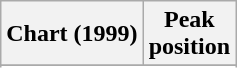<table class="wikitable plainrowheaders sortable" style="text-align:center;" border="1">
<tr>
<th scope="col">Chart (1999)</th>
<th scope="col">Peak<br>position</th>
</tr>
<tr>
</tr>
<tr>
</tr>
<tr>
</tr>
</table>
